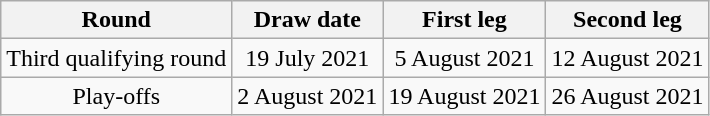<table class="wikitable" style="text-align:center">
<tr>
<th>Round</th>
<th>Draw date</th>
<th>First leg</th>
<th>Second leg</th>
</tr>
<tr>
<td>Third qualifying round</td>
<td>19 July 2021</td>
<td>5 August 2021</td>
<td>12 August 2021</td>
</tr>
<tr>
<td>Play-offs</td>
<td>2 August 2021</td>
<td>19 August 2021</td>
<td>26 August 2021</td>
</tr>
</table>
